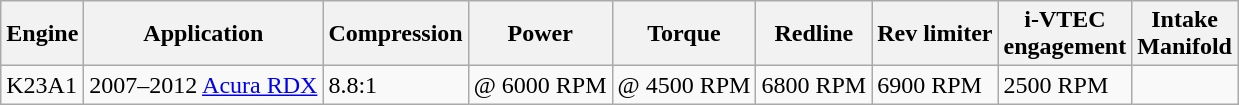<table class="wikitable">
<tr>
<th>Engine</th>
<th>Application</th>
<th>Compression</th>
<th>Power</th>
<th>Torque</th>
<th>Redline</th>
<th>Rev limiter</th>
<th>i-VTEC<br>engagement</th>
<th>Intake<br>Manifold</th>
</tr>
<tr>
<td rowspan="2">K23A1</td>
<td>2007–2012 <a href='#'>Acura RDX</a></td>
<td>8.8:1</td>
<td> @ 6000 RPM</td>
<td> @ 4500 RPM</td>
<td>6800 RPM</td>
<td>6900 RPM</td>
<td>2500 RPM</td>
<td></td>
</tr>
</table>
